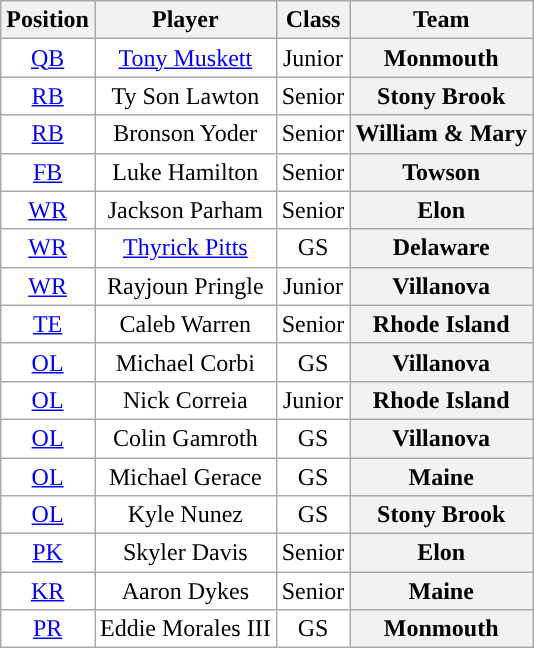<table class="wikitable sortable" border="1">
<tr>
<th>Position</th>
<th>Player</th>
<th>Class</th>
<th>Team</th>
</tr>
<tr>
<td style="text-align:center; background:white"><a href='#'>QB</a></td>
<td style="text-align:center; background:white"><a href='#'>Tony Muskett</a></td>
<td style="text-align:center; background:white">Junior</td>
<th>Monmouth</th>
</tr>
<tr>
<td style="text-align:center; background:white"><a href='#'>RB</a></td>
<td style="text-align:center; background:white">Ty Son Lawton</td>
<td style="text-align:center; background:white">Senior</td>
<th>Stony Brook</th>
</tr>
<tr>
<td style="text-align:center; background:white"><a href='#'>RB</a></td>
<td style="text-align:center; background:white">Bronson Yoder</td>
<td style="text-align:center; background:white">Senior</td>
<th>William & Mary</th>
</tr>
<tr>
<td style="text-align:center; background:white"><a href='#'>FB</a></td>
<td style="text-align:center; background:white">Luke Hamilton</td>
<td style="text-align:center; background:white">Senior</td>
<th>Towson</th>
</tr>
<tr>
<td style="text-align:center; background:white"><a href='#'>WR</a></td>
<td style="text-align:center; background:white">Jackson Parham</td>
<td style="text-align:center; background:white">Senior</td>
<th>Elon</th>
</tr>
<tr>
<td style="text-align:center; background:white"><a href='#'>WR</a></td>
<td style="text-align:center; background:white"><a href='#'>Thyrick Pitts</a></td>
<td style="text-align:center; background:white">GS</td>
<th>Delaware</th>
</tr>
<tr>
<td style="text-align:center; background:white"><a href='#'>WR</a></td>
<td style="text-align:center; background:white">Rayjoun Pringle</td>
<td style="text-align:center; background:white">Junior</td>
<th>Villanova</th>
</tr>
<tr>
<td style="text-align:center; background:white"><a href='#'>TE</a></td>
<td style="text-align:center; background:white">Caleb Warren</td>
<td style="text-align:center; background:white">Senior</td>
<th>Rhode Island</th>
</tr>
<tr>
<td style="text-align:center; background:white"><a href='#'>OL</a></td>
<td style="text-align:center; background:white">Michael Corbi</td>
<td style="text-align:center; background:white">GS</td>
<th>Villanova</th>
</tr>
<tr>
<td style="text-align:center; background:white"><a href='#'>OL</a></td>
<td style="text-align:center; background:white">Nick Correia</td>
<td style="text-align:center; background:white">Junior</td>
<th>Rhode Island</th>
</tr>
<tr>
<td style="text-align:center; background:white"><a href='#'>OL</a></td>
<td style="text-align:center; background:white">Colin Gamroth</td>
<td style="text-align:center; background:white">GS</td>
<th>Villanova</th>
</tr>
<tr>
<td style="text-align:center; background:white"><a href='#'>OL</a></td>
<td style="text-align:center; background:white">Michael Gerace</td>
<td style="text-align:center; background:white">GS</td>
<th>Maine</th>
</tr>
<tr>
<td style="text-align:center; background:white"><a href='#'>OL</a></td>
<td style="text-align:center; background:white">Kyle Nunez</td>
<td style="text-align:center; background:white">GS</td>
<th>Stony Brook</th>
</tr>
<tr>
<td style="text-align:center; background:white"><a href='#'>PK</a></td>
<td style="text-align:center; background:white">Skyler Davis</td>
<td style="text-align:center; background:white">Senior</td>
<th>Elon</th>
</tr>
<tr>
<td style="text-align:center; background:white"><a href='#'>KR</a></td>
<td style="text-align:center; background:white">Aaron Dykes</td>
<td style="text-align:center; background:white">Senior</td>
<th>Maine</th>
</tr>
<tr>
<td style="text-align:center; background:white"><a href='#'>PR</a></td>
<td style="text-align:center; background:white">Eddie Morales III</td>
<td style="text-align:center; background:white">GS</td>
<th>Monmouth</th>
</tr>
</table>
